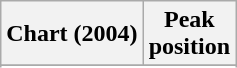<table class="wikitable plainrowheaders sortable" style="text-align:center">
<tr>
<th scope="col">Chart (2004)</th>
<th scope="col">Peak<br>position</th>
</tr>
<tr>
</tr>
<tr>
</tr>
<tr>
</tr>
</table>
